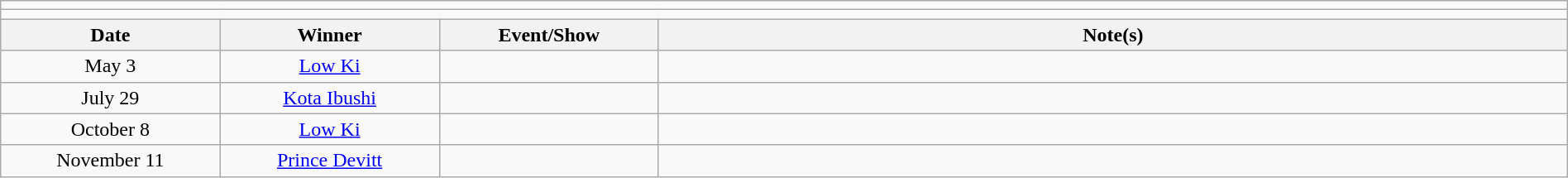<table class="wikitable" style="text-align:center; width:100%;">
<tr>
<td colspan="5"></td>
</tr>
<tr>
<td colspan="5"><strong></strong></td>
</tr>
<tr>
<th width=14%>Date</th>
<th width=14%>Winner</th>
<th width=14%>Event/Show</th>
<th width=58%>Note(s)</th>
</tr>
<tr>
<td>May 3</td>
<td><a href='#'>Low Ki</a></td>
<td></td>
<td align=left></td>
</tr>
<tr>
<td>July 29</td>
<td><a href='#'>Kota Ibushi</a></td>
<td></td>
<td align=left></td>
</tr>
<tr>
<td>October 8</td>
<td><a href='#'>Low Ki</a></td>
<td></td>
<td align=left></td>
</tr>
<tr>
<td>November 11</td>
<td><a href='#'>Prince Devitt</a></td>
<td></td>
<td align=left></td>
</tr>
</table>
